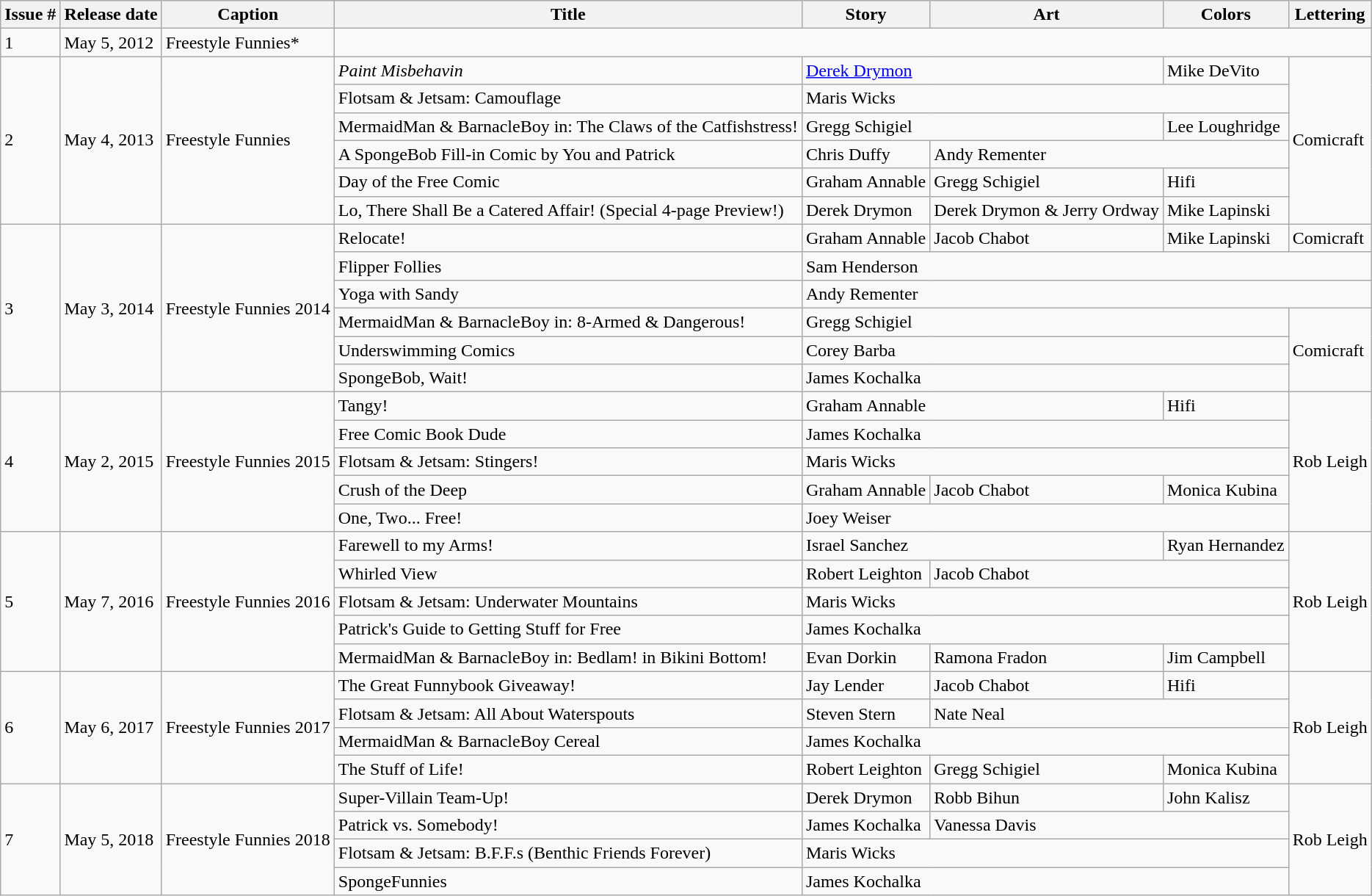<table class="wikitable">
<tr>
<th>Issue #</th>
<th>Release date</th>
<th>Caption</th>
<th>Title</th>
<th>Story</th>
<th>Art</th>
<th>Colors</th>
<th>Lettering</th>
</tr>
<tr>
<td>1</td>
<td>May 5, 2012</td>
<td>Freestyle Funnies*</td>
</tr>
<tr>
<td rowspan="6">2</td>
<td rowspan="6">May 4, 2013</td>
<td rowspan="6">Freestyle Funnies</td>
<td><em>Paint Misbehavin<strong></td>
<td colspan="2"><a href='#'>Derek Drymon</a></td>
<td>Mike DeVito</td>
<td rowspan="6">Comicraft</td>
</tr>
<tr>
<td></em>Flotsam & Jetsam: Camouflage<em></td>
<td colspan="3">Maris Wicks</td>
</tr>
<tr>
<td></em>MermaidMan & BarnacleBoy in: The Claws of the Catfishstress!<em></td>
<td colspan="2">Gregg Schigiel</td>
<td>Lee Loughridge</td>
</tr>
<tr>
<td></em>A SpongeBob Fill-in Comic by You and Patrick<em></td>
<td>Chris Duffy</td>
<td colspan="2">Andy Rementer</td>
</tr>
<tr>
<td></em>Day of the Free Comic<em></td>
<td>Graham Annable</td>
<td>Gregg Schigiel</td>
<td>Hifi</td>
</tr>
<tr>
<td></em>Lo, There Shall Be a Catered Affair! (Special 4-page Preview!)<em></td>
<td>Derek Drymon</td>
<td>Derek Drymon & Jerry Ordway</td>
<td>Mike Lapinski</td>
</tr>
<tr>
<td rowspan="6">3</td>
<td rowspan="6">May 3, 2014</td>
<td rowspan="6">Freestyle Funnies 2014</td>
<td></em>Relocate!<em></td>
<td>Graham Annable</td>
<td>Jacob Chabot</td>
<td>Mike Lapinski</td>
<td>Comicraft</td>
</tr>
<tr>
<td></em>Flipper Follies<em></td>
<td colspan="4">Sam Henderson</td>
</tr>
<tr>
<td></em>Yoga with Sandy<em></td>
<td colspan="4">Andy Rementer</td>
</tr>
<tr>
<td></em>MermaidMan & BarnacleBoy in: 8-Armed & Dangerous!<em></td>
<td colspan="3">Gregg Schigiel</td>
<td rowspan="3">Comicraft</td>
</tr>
<tr>
<td></em>Underswimming Comics<em></td>
<td colspan="3">Corey Barba</td>
</tr>
<tr>
<td></em>SpongeBob, Wait!<em></td>
<td colspan="3">James Kochalka</td>
</tr>
<tr>
<td rowspan="5">4</td>
<td rowspan="5">May 2, 2015</td>
<td rowspan="5">Freestyle Funnies 2015</td>
<td></em>Tangy!<em></td>
<td colspan="2">Graham Annable</td>
<td>Hifi</td>
<td rowspan="5">Rob Leigh</td>
</tr>
<tr>
<td></em>Free Comic Book Dude<em></td>
<td colspan="3">James Kochalka</td>
</tr>
<tr>
<td></em>Flotsam & Jetsam: Stingers!<em></td>
<td colspan="3">Maris Wicks</td>
</tr>
<tr>
<td></em>Crush of the Deep<em></td>
<td>Graham Annable</td>
<td>Jacob Chabot</td>
<td>Monica Kubina</td>
</tr>
<tr>
<td></em>One, Two... Free!<em></td>
<td colspan="3">Joey Weiser</td>
</tr>
<tr>
<td rowspan="5">5</td>
<td rowspan="5">May 7, 2016</td>
<td rowspan="5">Freestyle Funnies 2016</td>
<td></em>Farewell to my Arms!<em></td>
<td colspan="2">Israel Sanchez</td>
<td>Ryan Hernandez</td>
<td rowspan="5">Rob Leigh</td>
</tr>
<tr>
<td></em>Whirled View<em></td>
<td>Robert Leighton</td>
<td colspan="2">Jacob Chabot</td>
</tr>
<tr>
<td></em>Flotsam & Jetsam: Underwater Mountains<em></td>
<td colspan="3">Maris Wicks</td>
</tr>
<tr>
<td></em>Patrick's Guide to Getting Stuff for Free<em></td>
<td colspan="3">James Kochalka</td>
</tr>
<tr>
<td></em>MermaidMan & BarnacleBoy in: Bedlam! in Bikini Bottom!<em></td>
<td>Evan Dorkin</td>
<td>Ramona Fradon</td>
<td>Jim Campbell</td>
</tr>
<tr>
<td rowspan="4">6</td>
<td rowspan="4">May 6, 2017</td>
<td rowspan="4">Freestyle Funnies 2017</td>
<td></em>The Great Funnybook Giveaway!<em></td>
<td>Jay Lender</td>
<td>Jacob Chabot</td>
<td>Hifi</td>
<td rowspan="4">Rob Leigh</td>
</tr>
<tr>
<td></em>Flotsam & Jetsam: All About Waterspouts<em></td>
<td>Steven Stern</td>
<td colspan="2">Nate Neal</td>
</tr>
<tr>
<td></em>MermaidMan & BarnacleBoy Cereal<em></td>
<td colspan="3">James Kochalka</td>
</tr>
<tr>
<td></em>The Stuff of Life!<em></td>
<td>Robert Leighton</td>
<td>Gregg Schigiel</td>
<td>Monica Kubina</td>
</tr>
<tr>
<td rowspan="4">7</td>
<td rowspan="4">May 5, 2018</td>
<td rowspan="4">Freestyle Funnies 2018</td>
<td></em>Super-Villain Team-Up!<em></td>
<td>Derek Drymon</td>
<td>Robb Bihun</td>
<td>John Kalisz</td>
<td rowspan="4">Rob Leigh</td>
</tr>
<tr>
<td></em>Patrick vs. Somebody!<em></td>
<td>James Kochalka</td>
<td colspan="2">Vanessa Davis</td>
</tr>
<tr>
<td></em>Flotsam & Jetsam: B.F.F.s (Benthic Friends Forever)<em></td>
<td colspan="3">Maris Wicks</td>
</tr>
<tr>
<td></em>SpongeFunnies<em></td>
<td colspan="3">James Kochalka</td>
</tr>
</table>
